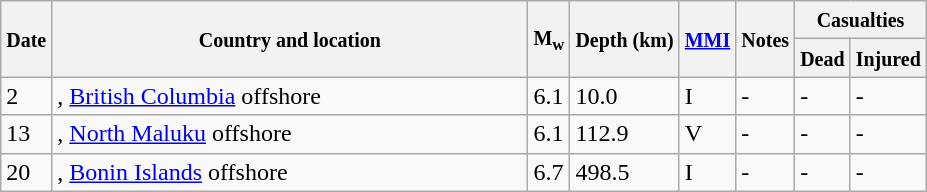<table class="wikitable sortable" style="border:1px black; margin-left:1em;">
<tr>
<th rowspan="2"><small>Date</small></th>
<th rowspan="2" style="width: 310px"><small>Country and location</small></th>
<th rowspan="2"><small>M<sub>w</sub></small></th>
<th rowspan="2"><small>Depth (km)</small></th>
<th rowspan="2"><small><a href='#'>MMI</a></small></th>
<th rowspan="2" class="unsortable"><small>Notes</small></th>
<th colspan="2"><small>Casualties</small></th>
</tr>
<tr>
<th><small>Dead</small></th>
<th><small>Injured</small></th>
</tr>
<tr>
<td>2</td>
<td>, <a href='#'>British Columbia</a> offshore</td>
<td>6.1</td>
<td>10.0</td>
<td>I</td>
<td>-</td>
<td>-</td>
<td>-</td>
</tr>
<tr>
<td>13</td>
<td>, <a href='#'>North Maluku</a> offshore</td>
<td>6.1</td>
<td>112.9</td>
<td>V</td>
<td>-</td>
<td>-</td>
<td>-</td>
</tr>
<tr>
<td>20</td>
<td>, <a href='#'>Bonin Islands</a> offshore</td>
<td>6.7</td>
<td>498.5</td>
<td>I</td>
<td>-</td>
<td>-</td>
<td>-</td>
</tr>
<tr>
</tr>
</table>
